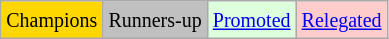<table class="wikitable">
<tr>
<td bgcolor=gold><small>Champions</small></td>
<td bgcolor=silver><small>Runners-up</small></td>
<td bgcolor="#DDFFDD"><small><a href='#'>Promoted</a></small></td>
<td bgcolor="#FFCCCC"><small><a href='#'>Relegated</a></small></td>
</tr>
</table>
